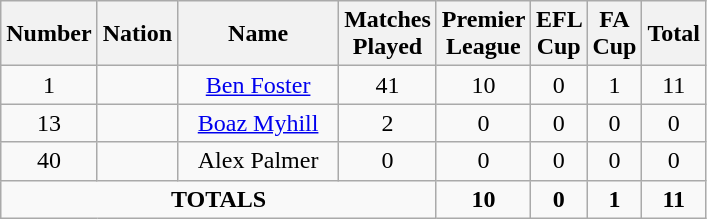<table class="wikitable"  style="text-align:center; font-size:100%; ">
<tr>
<th style="width:0px;">Number</th>
<th style="width:0px;">Nation</th>
<th style="width:100px;">Name</th>
<th style="width:0px;">Matches<br>Played</th>
<th style="width:0px;">Premier League</th>
<th style="width:0px;">EFL Cup</th>
<th style="width:0px;">FA Cup</th>
<th style="width:0px;">Total</th>
</tr>
<tr>
<td>1</td>
<td></td>
<td><a href='#'>Ben Foster</a></td>
<td>41</td>
<td>10</td>
<td>0</td>
<td>1</td>
<td>11</td>
</tr>
<tr>
<td>13</td>
<td></td>
<td><a href='#'>Boaz Myhill</a></td>
<td>2</td>
<td>0</td>
<td>0</td>
<td>0</td>
<td>0</td>
</tr>
<tr>
<td>40</td>
<td></td>
<td>Alex Palmer</td>
<td>0</td>
<td>0</td>
<td>0</td>
<td>0</td>
<td>0</td>
</tr>
<tr>
<td colspan=4><strong>TOTALS</strong></td>
<td><strong>10</strong></td>
<td><strong>0</strong></td>
<td><strong>1</strong></td>
<td><strong>11</strong></td>
</tr>
</table>
